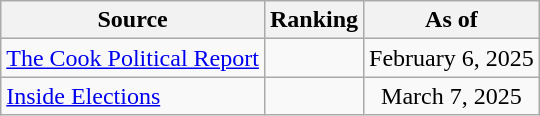<table class="wikitable" style="text-align:center">
<tr>
<th>Source</th>
<th>Ranking</th>
<th>As of</th>
</tr>
<tr>
<td align=left><a href='#'>The Cook Political Report</a></td>
<td></td>
<td>February 6, 2025</td>
</tr>
<tr>
<td align=left><a href='#'>Inside Elections</a></td>
<td></td>
<td>March 7, 2025</td>
</tr>
</table>
